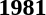<table>
<tr>
<td><strong>1981</strong><br></td>
</tr>
</table>
